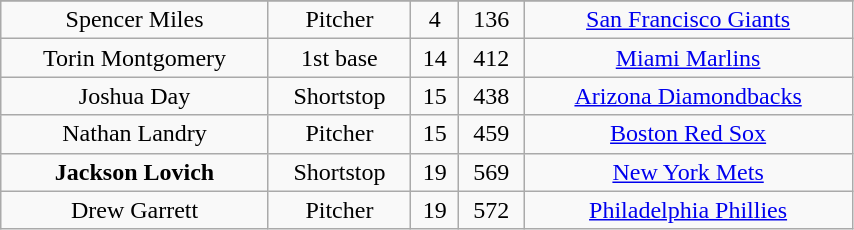<table class="wikitable" width="45%">
<tr align="center">
</tr>
<tr align="center" bgcolor="">
<td>Spencer Miles</td>
<td>Pitcher</td>
<td>4</td>
<td>136</td>
<td><a href='#'>San Francisco Giants</a></td>
</tr>
<tr align="center" bgcolor="">
<td>Torin Montgomery</td>
<td>1st base</td>
<td>14</td>
<td>412</td>
<td><a href='#'>Miami Marlins</a></td>
</tr>
<tr align="center" bgcolor="">
<td>Joshua Day</td>
<td>Shortstop</td>
<td>15</td>
<td>438</td>
<td><a href='#'>Arizona Diamondbacks</a></td>
</tr>
<tr align="center" bgcolor="">
<td>Nathan Landry</td>
<td>Pitcher</td>
<td>15</td>
<td>459</td>
<td><a href='#'>Boston Red Sox</a></td>
</tr>
<tr align="center" bgcolor="">
<td><strong>Jackson Lovich</strong></td>
<td>Shortstop</td>
<td>19</td>
<td>569</td>
<td><a href='#'>New York Mets</a></td>
</tr>
<tr align="center" bgcolor="">
<td>Drew Garrett</td>
<td>Pitcher</td>
<td>19</td>
<td>572</td>
<td><a href='#'>Philadelphia Phillies</a></td>
</tr>
</table>
